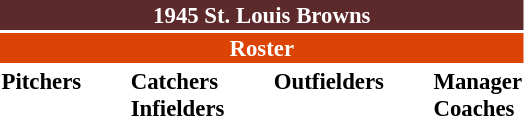<table class="toccolours" style="font-size: 95%;">
<tr>
<th colspan="10" style="background-color: #5D2A2C; color: white; text-align: center;">1945 St. Louis Browns</th>
</tr>
<tr>
<td colspan="10" style="background-color: #DC4405; color: white; text-align: center;"><strong>Roster</strong></td>
</tr>
<tr>
<td valign="top"><strong>Pitchers</strong><br>













</td>
<td width="25px"></td>
<td valign="top"><strong>Catchers</strong><br>


<strong>Infielders</strong>





</td>
<td width="25px"></td>
<td valign="top"><strong>Outfielders</strong><br>





</td>
<td width="25px"></td>
<td valign="top"><strong>Manager</strong><br>
<strong>Coaches</strong>


</td>
</tr>
<tr>
</tr>
</table>
